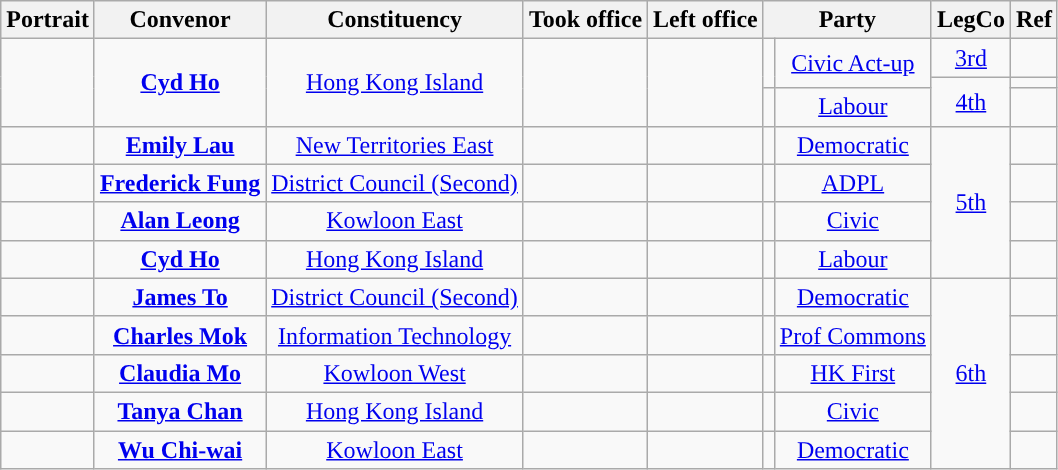<table class="wikitable sortable" style="text-align:center">
<tr>
<th>Portrait</th>
<th>Convenor</th>
<th>Constituency</th>
<th>Took office</th>
<th>Left office</th>
<th colspan="2">Party</th>
<th>LegCo</th>
<th>Ref</th>
</tr>
<tr>
<td rowspan="3"></td>
<td rowspan="3"><strong><a href='#'>Cyd Ho</a></strong></td>
<td rowspan="3"><a href='#'>Hong Kong Island</a></td>
<td rowspan="3"></td>
<td rowspan="3"></td>
<td rowspan="2" style="background-color: "></td>
<td rowspan="2"><a href='#'>Civic Act-up</a></td>
<td><a href='#'>3rd</a></td>
<td></td>
</tr>
<tr>
<td rowspan="2"><a href='#'>4th</a></td>
<td></td>
</tr>
<tr>
<td style="background-color: "></td>
<td><a href='#'>Labour</a></td>
<td></td>
</tr>
<tr>
<td></td>
<td><strong><a href='#'>Emily Lau</a></strong></td>
<td><a href='#'>New Territories East</a></td>
<td></td>
<td></td>
<td style="background-color: "></td>
<td><a href='#'>Democratic</a></td>
<td rowspan="4"><a href='#'>5th</a></td>
<td></td>
</tr>
<tr>
<td></td>
<td><strong><a href='#'>Frederick Fung</a></strong></td>
<td><a href='#'>District Council (Second)</a></td>
<td></td>
<td></td>
<td style="background-color: "></td>
<td><a href='#'>ADPL</a></td>
<td></td>
</tr>
<tr>
<td></td>
<td><strong><a href='#'>Alan Leong</a></strong></td>
<td><a href='#'>Kowloon East</a></td>
<td></td>
<td></td>
<td style="background-color: "></td>
<td><a href='#'>Civic</a></td>
<td></td>
</tr>
<tr>
<td></td>
<td><strong><a href='#'>Cyd Ho</a></strong></td>
<td><a href='#'>Hong Kong Island</a></td>
<td></td>
<td></td>
<td style="background-color: "></td>
<td><a href='#'>Labour</a></td>
<td></td>
</tr>
<tr>
<td></td>
<td><strong><a href='#'>James To</a></strong></td>
<td><a href='#'>District Council (Second)</a></td>
<td></td>
<td></td>
<td style="background-color: "></td>
<td><a href='#'>Democratic</a></td>
<td rowspan="5"><a href='#'>6th</a></td>
<td></td>
</tr>
<tr>
<td></td>
<td><strong><a href='#'>Charles Mok</a></strong></td>
<td><a href='#'>Information Technology</a></td>
<td></td>
<td></td>
<td style="background-color: "></td>
<td><a href='#'>Prof Commons</a></td>
<td></td>
</tr>
<tr>
<td></td>
<td><strong><a href='#'>Claudia Mo</a></strong></td>
<td><a href='#'>Kowloon West</a></td>
<td></td>
<td></td>
<td style="background-color: "></td>
<td><a href='#'>HK First</a></td>
<td></td>
</tr>
<tr>
<td></td>
<td><strong><a href='#'>Tanya Chan</a></strong></td>
<td><a href='#'>Hong Kong Island</a></td>
<td></td>
<td></td>
<td style="background-color: "></td>
<td><a href='#'>Civic</a></td>
<td></td>
</tr>
<tr>
<td></td>
<td><strong><a href='#'>Wu Chi-wai</a></strong></td>
<td><a href='#'>Kowloon East</a></td>
<td></td>
<td></td>
<td style="background-color: "></td>
<td><a href='#'>Democratic</a></td>
<td></td>
</tr>
</table>
